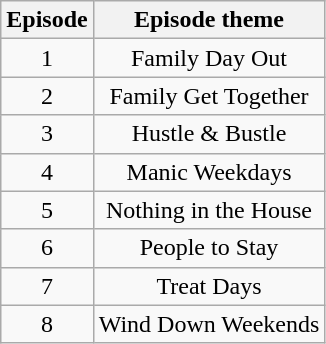<table class="wikitable" style="text-align:center;">
<tr>
<th>Episode</th>
<th>Episode theme</th>
</tr>
<tr>
<td>1</td>
<td>Family Day Out</td>
</tr>
<tr>
<td>2</td>
<td>Family Get Together</td>
</tr>
<tr>
<td>3</td>
<td>Hustle & Bustle</td>
</tr>
<tr>
<td>4</td>
<td>Manic Weekdays</td>
</tr>
<tr>
<td>5</td>
<td>Nothing in the House</td>
</tr>
<tr>
<td>6</td>
<td>People to Stay</td>
</tr>
<tr>
<td>7</td>
<td>Treat Days</td>
</tr>
<tr>
<td>8</td>
<td>Wind Down Weekends</td>
</tr>
</table>
